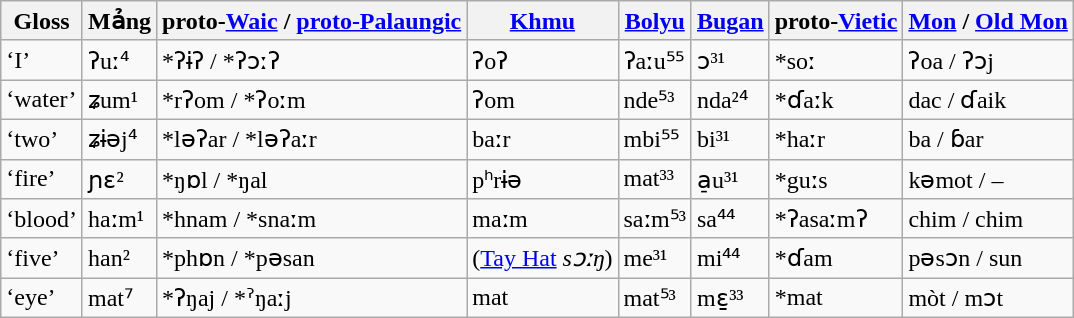<table class="wikitable sortable">
<tr>
<th>Gloss</th>
<th>Mảng</th>
<th>proto-<a href='#'>Waic</a> / <a href='#'>proto-Palaungic</a></th>
<th><a href='#'>Khmu</a></th>
<th><a href='#'>Bolyu</a></th>
<th><a href='#'>Bugan</a></th>
<th>proto-<a href='#'>Vietic</a></th>
<th><a href='#'>Mon</a> / <a href='#'>Old Mon</a></th>
</tr>
<tr>
<td>‘I’</td>
<td>ʔuː⁴</td>
<td>*ʔɨʔ / *ʔɔːʔ</td>
<td>ʔoʔ</td>
<td>ʔaːu⁵⁵</td>
<td>ɔ³¹</td>
<td>*soː</td>
<td>ʔoa / ʔɔj</td>
</tr>
<tr>
<td>‘water’</td>
<td>ʑum¹</td>
<td>*rʔom / *ʔoːm</td>
<td>ʔom</td>
<td>nde⁵³</td>
<td>nda²⁴</td>
<td>*ɗaːk</td>
<td>dac / ɗaik</td>
</tr>
<tr>
<td>‘two’</td>
<td>ʑɨəj⁴</td>
<td>*ləʔar / *ləʔaːr</td>
<td>baːr</td>
<td>mbi⁵⁵</td>
<td>bi³¹</td>
<td>*haːr</td>
<td>ba / ɓar</td>
</tr>
<tr>
<td>‘fire’</td>
<td>ɲɛ²</td>
<td>*ŋɒl / *ŋal</td>
<td>pʰrɨə</td>
<td>mat³³</td>
<td>a̠u³¹</td>
<td>*guːs</td>
<td>kəmot / –</td>
</tr>
<tr>
<td>‘blood’</td>
<td>haːm¹</td>
<td>*hnam / *snaːm</td>
<td>maːm</td>
<td>saːm⁵³</td>
<td>sa⁴⁴</td>
<td>*ʔasaːmʔ</td>
<td>chim / chim</td>
</tr>
<tr>
<td>‘five’</td>
<td>han²</td>
<td>*phɒn / *pəsan</td>
<td>(<a href='#'>Tay Hat</a> <em>sɔːŋ</em>)</td>
<td>me³¹</td>
<td>mi⁴⁴</td>
<td>*ɗam</td>
<td>pəsɔn / sun</td>
</tr>
<tr>
<td>‘eye’</td>
<td>mat⁷</td>
<td>*ʔŋaj / *ˀŋaːj</td>
<td>mat</td>
<td>mat⁵³</td>
<td>mɛ̱³³</td>
<td>*mat</td>
<td>mòt / mɔt</td>
</tr>
</table>
